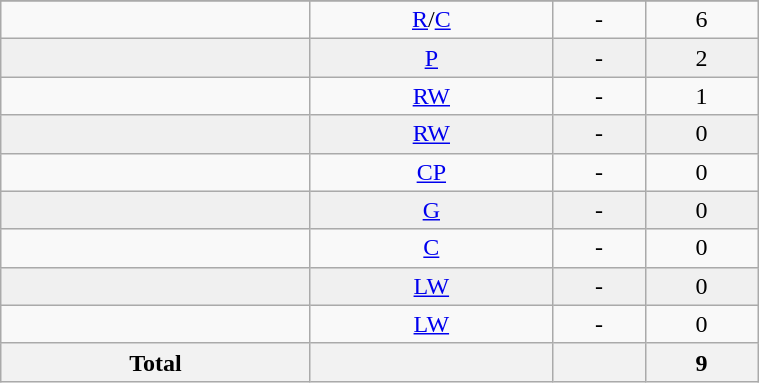<table class="wikitable sortable" width ="40%">
<tr align="center">
</tr>
<tr align="center" bgcolor="">
<td></td>
<td><a href='#'>R</a>/<a href='#'>C</a></td>
<td>-</td>
<td>6</td>
</tr>
<tr align="center" bgcolor="f0f0f0">
<td></td>
<td><a href='#'>P</a></td>
<td>-</td>
<td>2</td>
</tr>
<tr align="center" bgcolor="">
<td></td>
<td><a href='#'>RW</a></td>
<td>-</td>
<td>1</td>
</tr>
<tr align="center" bgcolor="f0f0f0">
<td></td>
<td><a href='#'>RW</a></td>
<td>-</td>
<td>0</td>
</tr>
<tr align="center" bgcolor="">
<td></td>
<td><a href='#'>CP</a></td>
<td>-</td>
<td>0</td>
</tr>
<tr align="center" bgcolor="f0f0f0">
<td></td>
<td><a href='#'>G</a></td>
<td>-</td>
<td>0</td>
</tr>
<tr align="center" bgcolor="">
<td></td>
<td><a href='#'>C</a></td>
<td>-</td>
<td>0</td>
</tr>
<tr align="center" bgcolor="f0f0f0">
<td></td>
<td><a href='#'>LW</a></td>
<td>-</td>
<td>0</td>
</tr>
<tr align="center" bgcolor="">
<td></td>
<td><a href='#'>LW</a></td>
<td>-</td>
<td>0</td>
</tr>
<tr>
<th>Total</th>
<th></th>
<th></th>
<th>9</th>
</tr>
</table>
